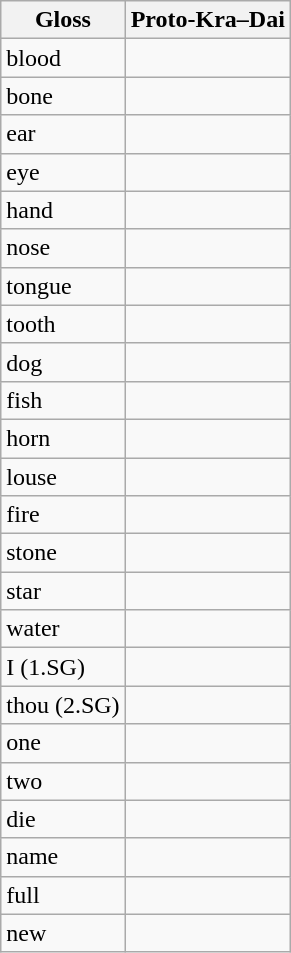<table class="wikitable sortable">
<tr>
<th>Gloss</th>
<th>Proto-Kra–Dai</th>
</tr>
<tr>
<td>blood</td>
<td></td>
</tr>
<tr>
<td>bone</td>
<td></td>
</tr>
<tr>
<td>ear</td>
<td></td>
</tr>
<tr>
<td>eye</td>
<td></td>
</tr>
<tr>
<td>hand</td>
<td></td>
</tr>
<tr>
<td>nose</td>
<td></td>
</tr>
<tr>
<td>tongue</td>
<td></td>
</tr>
<tr>
<td>tooth</td>
<td></td>
</tr>
<tr>
<td>dog</td>
<td></td>
</tr>
<tr>
<td>fish</td>
<td></td>
</tr>
<tr>
<td>horn</td>
<td></td>
</tr>
<tr>
<td>louse</td>
<td></td>
</tr>
<tr>
<td>fire</td>
<td></td>
</tr>
<tr>
<td>stone</td>
<td></td>
</tr>
<tr>
<td>star</td>
<td></td>
</tr>
<tr>
<td>water</td>
<td></td>
</tr>
<tr>
<td>I (1.SG)</td>
<td></td>
</tr>
<tr>
<td>thou (2.SG)</td>
<td></td>
</tr>
<tr>
<td>one</td>
<td></td>
</tr>
<tr>
<td>two</td>
<td></td>
</tr>
<tr>
<td>die</td>
<td></td>
</tr>
<tr>
<td>name</td>
<td></td>
</tr>
<tr>
<td>full</td>
<td></td>
</tr>
<tr>
<td>new</td>
<td></td>
</tr>
</table>
